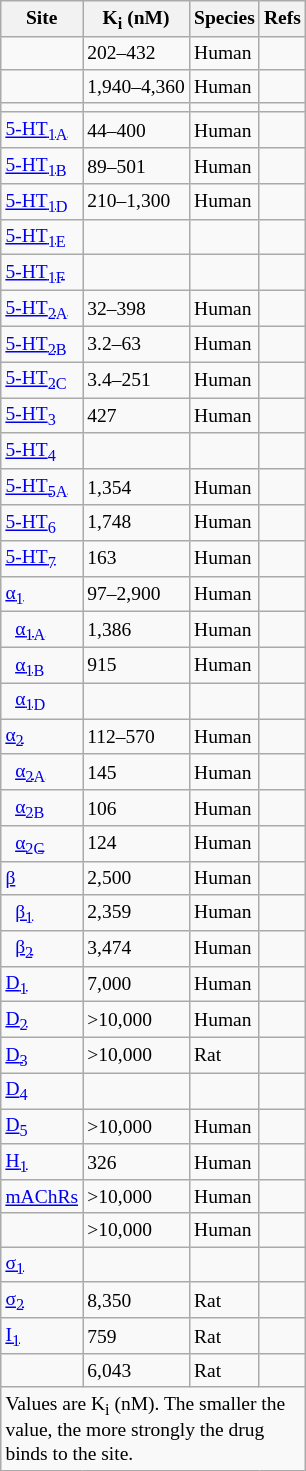<table class="wikitable floatleft" style="font-size:small;">
<tr>
<th>Site</th>
<th>K<sub>i</sub> (nM)</th>
<th>Species</th>
<th>Refs</th>
</tr>
<tr>
<td></td>
<td>202–432</td>
<td>Human</td>
<td></td>
</tr>
<tr>
<td></td>
<td>1,940–4,360</td>
<td>Human</td>
<td></td>
</tr>
<tr>
<td></td>
<td></td>
<td></td>
<td></td>
</tr>
<tr>
<td><a href='#'>5-HT<sub>1A</sub></a></td>
<td>44–400</td>
<td>Human</td>
<td></td>
</tr>
<tr>
<td><a href='#'>5-HT<sub>1B</sub></a></td>
<td>89–501</td>
<td>Human</td>
<td></td>
</tr>
<tr>
<td><a href='#'>5-HT<sub>1D</sub></a></td>
<td>210–1,300</td>
<td>Human</td>
<td></td>
</tr>
<tr>
<td><a href='#'>5-HT<sub>1E</sub></a></td>
<td></td>
<td></td>
<td></td>
</tr>
<tr>
<td><a href='#'>5-HT<sub>1F</sub></a></td>
<td></td>
<td></td>
<td></td>
</tr>
<tr>
<td><a href='#'>5-HT<sub>2A</sub></a></td>
<td>32–398</td>
<td>Human</td>
<td></td>
</tr>
<tr>
<td><a href='#'>5-HT<sub>2B</sub></a></td>
<td>3.2–63</td>
<td>Human</td>
<td></td>
</tr>
<tr>
<td><a href='#'>5-HT<sub>2C</sub></a></td>
<td>3.4–251</td>
<td>Human</td>
<td></td>
</tr>
<tr>
<td><a href='#'>5-HT<sub>3</sub></a></td>
<td>427</td>
<td>Human</td>
<td></td>
</tr>
<tr>
<td><a href='#'>5-HT<sub>4</sub></a></td>
<td></td>
<td></td>
<td></td>
</tr>
<tr>
<td><a href='#'>5-HT<sub>5A</sub></a> </td>
<td>1,354</td>
<td>Human</td>
<td></td>
</tr>
<tr>
<td><a href='#'>5-HT<sub>6</sub></a></td>
<td>1,748</td>
<td>Human</td>
<td></td>
</tr>
<tr>
<td><a href='#'>5-HT<sub>7</sub></a></td>
<td>163</td>
<td>Human</td>
<td></td>
</tr>
<tr>
<td><a href='#'>α<sub>1</sub></a></td>
<td>97–2,900</td>
<td>Human</td>
<td></td>
</tr>
<tr>
<td>  <a href='#'>α<sub>1A</sub></a></td>
<td>1,386</td>
<td>Human</td>
<td></td>
</tr>
<tr>
<td>  <a href='#'>α<sub>1B</sub></a></td>
<td>915</td>
<td>Human</td>
<td></td>
</tr>
<tr>
<td>  <a href='#'>α<sub>1D</sub></a></td>
<td></td>
<td></td>
<td></td>
</tr>
<tr>
<td><a href='#'>α<sub>2</sub></a></td>
<td>112–570</td>
<td>Human</td>
<td></td>
</tr>
<tr>
<td>  <a href='#'>α<sub>2A</sub></a></td>
<td>145</td>
<td>Human</td>
<td></td>
</tr>
<tr>
<td>  <a href='#'>α<sub>2B</sub></a></td>
<td>106</td>
<td>Human</td>
<td></td>
</tr>
<tr>
<td>  <a href='#'>α<sub>2C</sub></a></td>
<td>124</td>
<td>Human</td>
<td></td>
</tr>
<tr>
<td><a href='#'>β</a></td>
<td>2,500</td>
<td>Human</td>
<td></td>
</tr>
<tr>
<td>  <a href='#'>β<sub>1</sub></a></td>
<td>2,359</td>
<td>Human</td>
<td></td>
</tr>
<tr>
<td>  <a href='#'>β<sub>2</sub></a></td>
<td>3,474</td>
<td>Human</td>
<td></td>
</tr>
<tr>
<td><a href='#'>D<sub>1</sub></a></td>
<td>7,000</td>
<td>Human</td>
<td></td>
</tr>
<tr>
<td><a href='#'>D<sub>2</sub></a></td>
<td>>10,000</td>
<td>Human</td>
<td></td>
</tr>
<tr>
<td><a href='#'>D<sub>3</sub></a></td>
<td>>10,000</td>
<td>Rat</td>
<td></td>
</tr>
<tr>
<td><a href='#'>D<sub>4</sub></a></td>
<td></td>
<td></td>
<td></td>
</tr>
<tr>
<td><a href='#'>D<sub>5</sub></a></td>
<td>>10,000</td>
<td>Human</td>
<td></td>
</tr>
<tr>
<td><a href='#'>H<sub>1</sub></a></td>
<td>326</td>
<td>Human</td>
<td></td>
</tr>
<tr>
<td><a href='#'>mAChRs</a></td>
<td>>10,000</td>
<td>Human</td>
<td></td>
</tr>
<tr>
<td></td>
<td>>10,000</td>
<td>Human</td>
<td></td>
</tr>
<tr>
<td><a href='#'>σ<sub>1</sub></a></td>
<td></td>
<td></td>
<td></td>
</tr>
<tr>
<td><a href='#'>σ<sub>2</sub></a></td>
<td>8,350</td>
<td>Rat</td>
<td></td>
</tr>
<tr>
<td><a href='#'>I<sub>1</sub></a></td>
<td>759</td>
<td>Rat</td>
<td></td>
</tr>
<tr>
<td></td>
<td>6,043</td>
<td>Rat</td>
<td></td>
</tr>
<tr class="sortbottom">
<td colspan="4" style="width: 1px;">Values are K<sub>i</sub> (nM). The smaller the value, the more strongly the drug binds to the site.</td>
</tr>
</table>
